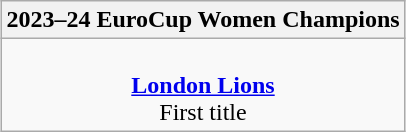<table class=wikitable style="text-align:center; margin:auto">
<tr>
<th>2023–24 EuroCup Women Champions</th>
</tr>
<tr>
<td> <br><strong><a href='#'>London Lions</a></strong><br>First title</td>
</tr>
</table>
